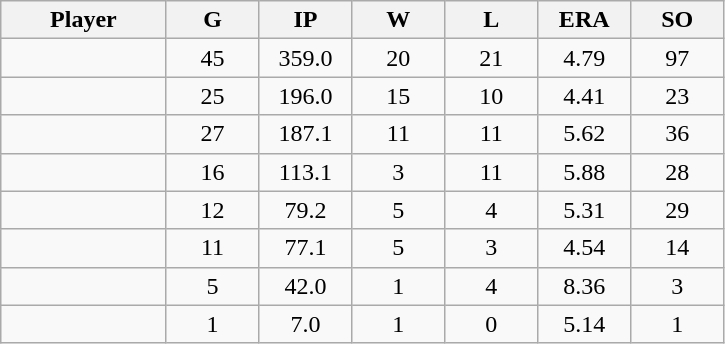<table class="wikitable sortable">
<tr>
<th bgcolor="#DDDDFF" width="16%">Player</th>
<th bgcolor="#DDDDFF" width="9%">G</th>
<th bgcolor="#DDDDFF" width="9%">IP</th>
<th bgcolor="#DDDDFF" width="9%">W</th>
<th bgcolor="#DDDDFF" width="9%">L</th>
<th bgcolor="#DDDDFF" width="9%">ERA</th>
<th bgcolor="#DDDDFF" width="9%">SO</th>
</tr>
<tr align="center">
<td></td>
<td>45</td>
<td>359.0</td>
<td>20</td>
<td>21</td>
<td>4.79</td>
<td>97</td>
</tr>
<tr align="center">
<td></td>
<td>25</td>
<td>196.0</td>
<td>15</td>
<td>10</td>
<td>4.41</td>
<td>23</td>
</tr>
<tr align="center">
<td></td>
<td>27</td>
<td>187.1</td>
<td>11</td>
<td>11</td>
<td>5.62</td>
<td>36</td>
</tr>
<tr align="center">
<td></td>
<td>16</td>
<td>113.1</td>
<td>3</td>
<td>11</td>
<td>5.88</td>
<td>28</td>
</tr>
<tr align="center">
<td></td>
<td>12</td>
<td>79.2</td>
<td>5</td>
<td>4</td>
<td>5.31</td>
<td>29</td>
</tr>
<tr align="center">
<td></td>
<td>11</td>
<td>77.1</td>
<td>5</td>
<td>3</td>
<td>4.54</td>
<td>14</td>
</tr>
<tr align="center">
<td></td>
<td>5</td>
<td>42.0</td>
<td>1</td>
<td>4</td>
<td>8.36</td>
<td>3</td>
</tr>
<tr align="center">
<td></td>
<td>1</td>
<td>7.0</td>
<td>1</td>
<td>0</td>
<td>5.14</td>
<td>1</td>
</tr>
</table>
